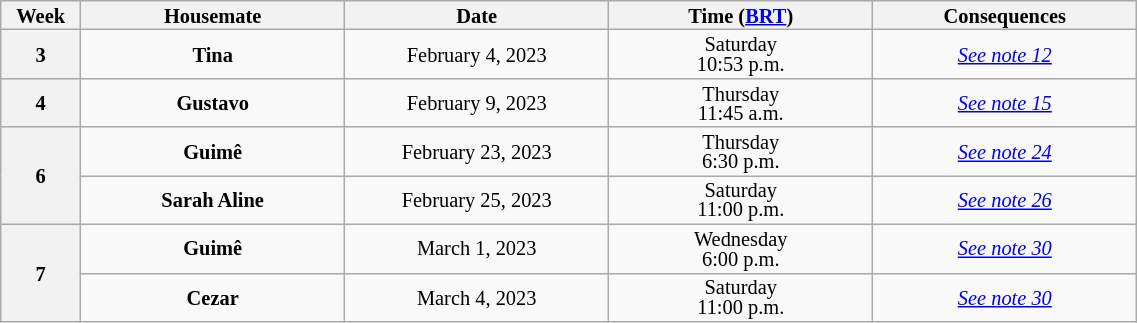<table class="wikitable" style="width:60%; text-align:center; font-size:85%; line-height:13px;">
<tr>
<th width="03.00%">Week</th>
<th width="14.25%">Housemate</th>
<th width="14.25%">Date</th>
<th width="14.25%">Time (<a href='#'>BRT</a>)</th>
<th width="14.25%">Consequences</th>
</tr>
<tr>
<th style="height:25px">3</th>
<td><strong>Tina</strong></td>
<td>February 4, 2023</td>
<td>Saturday<br>10:53 p.m.</td>
<td><em><a href='#'>See note 12</a></em></td>
</tr>
<tr>
<th style="height:25px">4</th>
<td><strong>Gustavo</strong></td>
<td>February 9, 2023</td>
<td>Thursday<br>11:45 a.m.</td>
<td><em><a href='#'>See note 15</a></em></td>
</tr>
<tr>
<th rowspan=2 style="height:25px">6</th>
<td><strong>Guimê</strong></td>
<td>February 23, 2023</td>
<td>Thursday<br>6:30 p.m.</td>
<td><em><a href='#'>See note 24</a></em></td>
</tr>
<tr>
<td><strong>Sarah Aline</strong></td>
<td>February 25, 2023</td>
<td>Saturday<br>11:00 p.m.</td>
<td><em><a href='#'>See note 26</a></em></td>
</tr>
<tr>
<th rowspan=2 style="height:25px">7</th>
<td><strong>Guimê</strong></td>
<td>March 1, 2023</td>
<td>Wednesday<br>6:00 p.m.</td>
<td><em><a href='#'>See note 30</a></em></td>
</tr>
<tr>
<td><strong>Cezar</strong></td>
<td>March 4, 2023</td>
<td>Saturday<br>11:00 p.m.</td>
<td><em><a href='#'>See note 30</a></em></td>
</tr>
</table>
